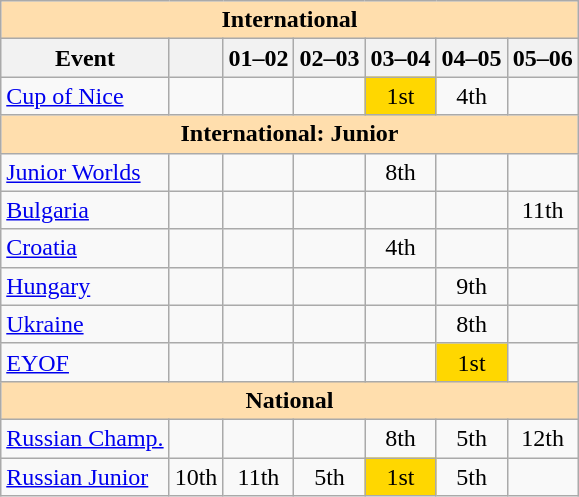<table class="wikitable" style="text-align:center">
<tr>
<th colspan="7" style="background:#ffdead; text-align:center;">International</th>
</tr>
<tr>
<th>Event</th>
<th></th>
<th>01–02</th>
<th>02–03</th>
<th>03–04</th>
<th>04–05</th>
<th>05–06</th>
</tr>
<tr>
<td align=left><a href='#'>Cup of Nice</a></td>
<td></td>
<td></td>
<td></td>
<td bgcolor=gold>1st</td>
<td>4th</td>
<td></td>
</tr>
<tr>
<th colspan="7" style="background:#ffdead; text-align:center;">International: Junior</th>
</tr>
<tr>
<td align=left><a href='#'>Junior Worlds</a></td>
<td></td>
<td></td>
<td></td>
<td>8th</td>
<td></td>
<td></td>
</tr>
<tr>
<td align=left> <a href='#'>Bulgaria</a></td>
<td></td>
<td></td>
<td></td>
<td></td>
<td></td>
<td>11th</td>
</tr>
<tr>
<td align=left> <a href='#'>Croatia</a></td>
<td></td>
<td></td>
<td></td>
<td>4th</td>
<td></td>
<td></td>
</tr>
<tr>
<td align=left> <a href='#'>Hungary</a></td>
<td></td>
<td></td>
<td></td>
<td></td>
<td>9th</td>
<td></td>
</tr>
<tr>
<td align=left> <a href='#'>Ukraine</a></td>
<td></td>
<td></td>
<td></td>
<td></td>
<td>8th</td>
<td></td>
</tr>
<tr>
<td align=left><a href='#'>EYOF</a></td>
<td></td>
<td></td>
<td></td>
<td></td>
<td bgcolor=gold>1st</td>
<td></td>
</tr>
<tr>
<th colspan="7" style="background:#ffdead; text-align:center;">National</th>
</tr>
<tr>
<td align=left><a href='#'>Russian Champ.</a></td>
<td></td>
<td></td>
<td></td>
<td>8th</td>
<td>5th</td>
<td>12th</td>
</tr>
<tr>
<td align=left><a href='#'>Russian Junior</a></td>
<td>10th</td>
<td>11th</td>
<td>5th</td>
<td bgcolor=gold>1st</td>
<td>5th</td>
<td></td>
</tr>
</table>
